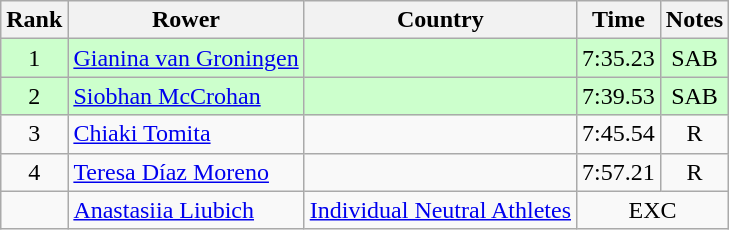<table class="wikitable" style="text-align:center">
<tr>
<th>Rank</th>
<th>Rower</th>
<th>Country</th>
<th>Time</th>
<th>Notes</th>
</tr>
<tr bgcolor=ccffcc>
<td>1</td>
<td align="left"><a href='#'>Gianina van Groningen</a></td>
<td align="left"></td>
<td>7:35.23</td>
<td>SAB</td>
</tr>
<tr bgcolor=ccffcc>
<td>2</td>
<td align="left"><a href='#'>Siobhan McCrohan</a></td>
<td align="left"></td>
<td>7:39.53</td>
<td>SAB</td>
</tr>
<tr>
<td>3</td>
<td align="left"><a href='#'>Chiaki Tomita</a></td>
<td align="left"></td>
<td>7:45.54</td>
<td>R</td>
</tr>
<tr>
<td>4</td>
<td align="left"><a href='#'>Teresa Díaz Moreno</a></td>
<td align="left"></td>
<td>7:57.21</td>
<td>R</td>
</tr>
<tr>
<td></td>
<td align="left"><a href='#'>Anastasiia Liubich</a></td>
<td align="left"><a href='#'>Individual Neutral Athletes</a></td>
<td colspan=2>EXC</td>
</tr>
</table>
